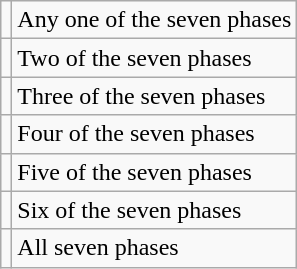<table class="wikitable">
<tr>
<td></td>
<td>Any one of the seven phases</td>
</tr>
<tr>
<td></td>
<td>Two of the seven phases</td>
</tr>
<tr>
<td></td>
<td>Three of the seven phases</td>
</tr>
<tr>
<td></td>
<td>Four of the seven phases</td>
</tr>
<tr>
<td></td>
<td>Five of the seven phases</td>
</tr>
<tr>
<td></td>
<td>Six of the seven phases</td>
</tr>
<tr>
<td></td>
<td>All seven phases</td>
</tr>
</table>
